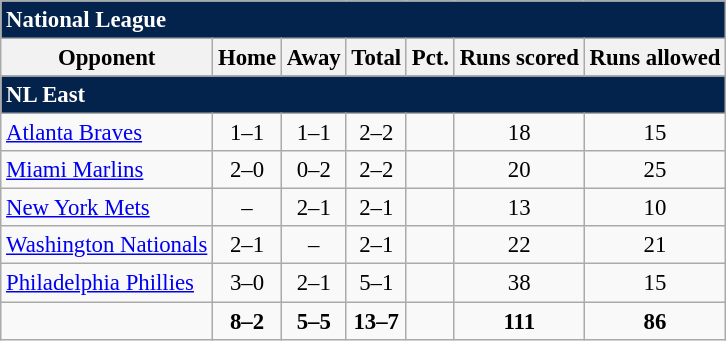<table class="wikitable" style="font-size: 95%; text-align: center">
<tr>
<td colspan="7" style="text-align:left; background:#03224c;color:#fff"><strong>National League</strong></td>
</tr>
<tr>
<th>Opponent</th>
<th>Home</th>
<th>Away</th>
<th>Total</th>
<th>Pct.</th>
<th>Runs scored</th>
<th>Runs allowed</th>
</tr>
<tr>
<td colspan="7" style="text-align:left; background:#03224c;color:#fff"><strong>NL East</strong></td>
</tr>
<tr>
<td style="text-align:left"><a href='#'>Atlanta Braves</a></td>
<td>1–1</td>
<td>1–1</td>
<td>2–2</td>
<td></td>
<td>18</td>
<td>15</td>
</tr>
<tr>
<td style="text-align:left"><a href='#'>Miami Marlins</a></td>
<td>2–0</td>
<td>0–2</td>
<td>2–2</td>
<td></td>
<td>20</td>
<td>25</td>
</tr>
<tr>
<td style="text-align:left"><a href='#'>New York Mets</a></td>
<td>–</td>
<td>2–1</td>
<td>2–1</td>
<td></td>
<td>13</td>
<td>10</td>
</tr>
<tr>
<td style="text-align:left"><a href='#'>Washington Nationals</a></td>
<td>2–1</td>
<td>–</td>
<td>2–1</td>
<td></td>
<td>22</td>
<td>21</td>
</tr>
<tr>
<td style="text-align:left"><a href='#'>Philadelphia Phillies</a></td>
<td>3–0</td>
<td>2–1</td>
<td>5–1</td>
<td></td>
<td>38</td>
<td>15</td>
</tr>
<tr style="font-weight:bold">
<td></td>
<td>8–2</td>
<td>5–5</td>
<td>13–7</td>
<td></td>
<td>111</td>
<td>86</td>
</tr>
</table>
